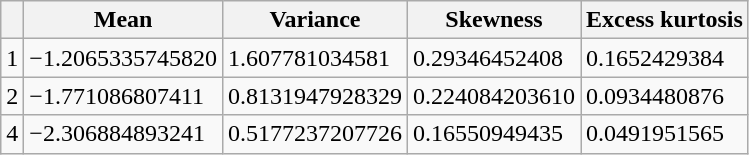<table class="wikitable" border="1">
<tr>
<th></th>
<th>Mean</th>
<th>Variance</th>
<th>Skewness</th>
<th>Excess kurtosis</th>
</tr>
<tr>
<td>1</td>
<td>−1.2065335745820</td>
<td>1.607781034581</td>
<td>0.29346452408</td>
<td>0.1652429384</td>
</tr>
<tr>
<td>2</td>
<td>−1.771086807411</td>
<td>0.8131947928329</td>
<td>0.224084203610</td>
<td>0.0934480876</td>
</tr>
<tr>
<td>4</td>
<td>−2.306884893241</td>
<td>0.5177237207726</td>
<td>0.16550949435</td>
<td>0.0491951565</td>
</tr>
</table>
